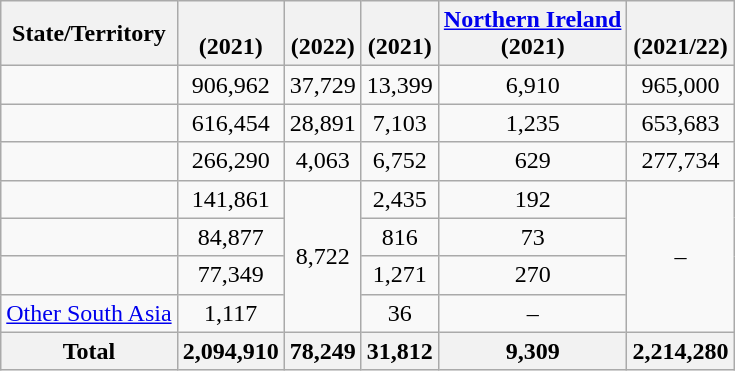<table class="wikitable sortable" style="text-align:center">
<tr>
<th class="unsortable">State/Territory</th>
<th><br> (2021)</th>
<th> <br> (2022)</th>
<th> <br> (2021)</th>
<th><a href='#'>Northern Ireland</a> <br> (2021)</th>
<th> <br> (2021/22)</th>
</tr>
<tr>
<td style="text-align:left;"></td>
<td>906,962</td>
<td>37,729</td>
<td>13,399</td>
<td>6,910</td>
<td>965,000</td>
</tr>
<tr>
<td style="text-align:left;"></td>
<td>616,454</td>
<td>28,891</td>
<td>7,103</td>
<td>1,235</td>
<td>653,683</td>
</tr>
<tr>
<td style="text-align:left;"></td>
<td>266,290</td>
<td>4,063</td>
<td>6,752</td>
<td>629</td>
<td>277,734</td>
</tr>
<tr>
<td style="text-align:left;"></td>
<td>141,861</td>
<td rowspan="4">8,722</td>
<td>2,435</td>
<td>192</td>
<td rowspan="4">–</td>
</tr>
<tr>
<td style="text-align:left;"></td>
<td>84,877</td>
<td>816</td>
<td>73</td>
</tr>
<tr>
<td style="text-align:left;"></td>
<td>77,349</td>
<td>1,271</td>
<td>270</td>
</tr>
<tr>
<td style="text-align:left;"><a href='#'>Other South Asia</a></td>
<td>1,117</td>
<td>36</td>
<td>–</td>
</tr>
<tr>
<th>Total</th>
<th>2,094,910</th>
<th>78,249</th>
<th>31,812</th>
<th>9,309</th>
<th>2,214,280</th>
</tr>
</table>
